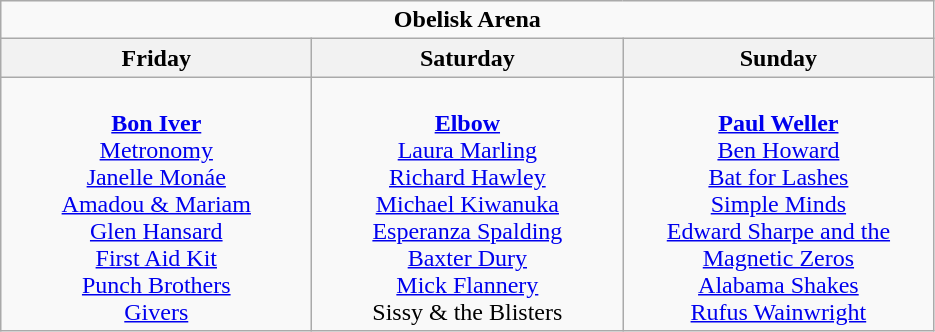<table class="wikitable">
<tr>
<td colspan="3" align="center"><strong>Obelisk Arena</strong></td>
</tr>
<tr>
<th>Friday</th>
<th>Saturday</th>
<th>Sunday</th>
</tr>
<tr>
<td valign="top" align="center" width=200><br><strong><a href='#'>Bon Iver</a></strong>
<br><a href='#'>Metronomy</a>
<br><a href='#'>Janelle Monáe</a>
<br><a href='#'>Amadou & Mariam</a>
<br><a href='#'>Glen Hansard</a>
<br><a href='#'>First Aid Kit</a>
<br><a href='#'>Punch Brothers</a>
<br><a href='#'>Givers</a></td>
<td valign="top" align="center" width=200><br><strong><a href='#'>Elbow</a></strong>
<br><a href='#'>Laura Marling</a>
<br><a href='#'>Richard Hawley</a>
<br><a href='#'>Michael Kiwanuka</a>
<br><a href='#'>Esperanza Spalding</a>
<br><a href='#'>Baxter Dury</a>
<br><a href='#'>Mick Flannery</a>
<br> Sissy & the Blisters</td>
<td valign="top" align="center" width=200><br><strong><a href='#'>Paul Weller</a></strong>
<br><a href='#'>Ben Howard</a>
<br><a href='#'>Bat for Lashes</a>
<br><a href='#'>Simple Minds</a>
<br><a href='#'>Edward Sharpe and the Magnetic Zeros</a>
<br><a href='#'>Alabama Shakes</a>
<br><a href='#'>Rufus Wainwright</a></td>
</tr>
</table>
